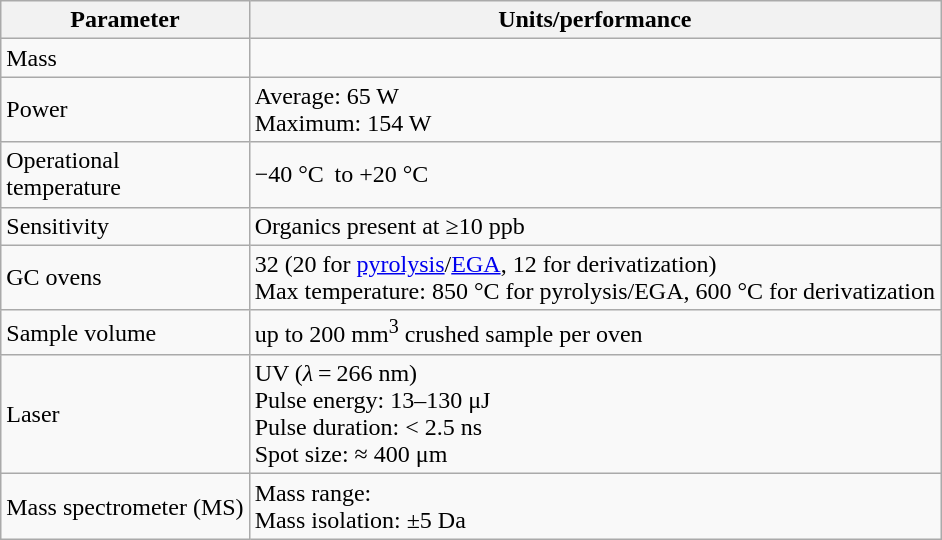<table class="wikitable">
<tr>
<th>Parameter</th>
<th>Units/performance</th>
</tr>
<tr>
<td>Mass</td>
<td></td>
</tr>
<tr>
<td>Power</td>
<td>Average: 65 W <br> Maximum: 154 W</td>
</tr>
<tr>
<td>Operational<br>temperature</td>
<td>−40 °C  to +20 °C</td>
</tr>
<tr>
<td>Sensitivity</td>
<td>Organics present at ≥10 ppb </td>
</tr>
<tr>
<td>GC ovens</td>
<td>32 (20 for <a href='#'>pyrolysis</a>/<a href='#'>EGA</a>, 12 for derivatization)<br>Max temperature: 850 °C for pyrolysis/EGA, 600 °C for derivatization</td>
</tr>
<tr>
<td>Sample volume</td>
<td>up to 200 mm<sup>3</sup> crushed sample per oven</td>
</tr>
<tr>
<td>Laser</td>
<td>UV (<em>λ</em> = 266 nm) <br> Pulse energy: 13–130 μJ <br> Pulse duration: < 2.5 ns <br> Spot size: ≈ 400 μm</td>
</tr>
<tr>
<td>Mass spectrometer (MS)</td>
<td>Mass range:  <br> Mass isolation: ±5 Da</td>
</tr>
</table>
